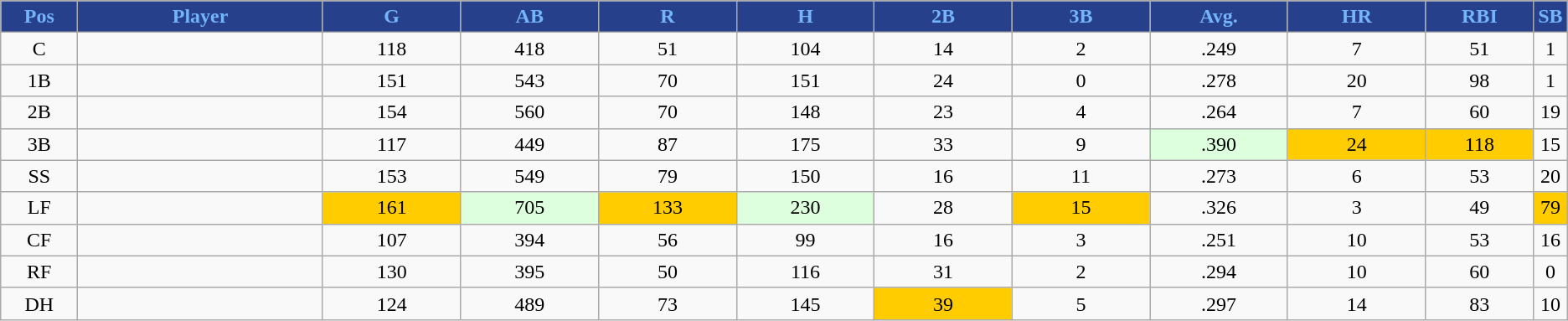<table class="wikitable sortable">
<tr>
<th style="background:#27408B;color:#74B4FA;" width="5%">Pos</th>
<th style="background:#27408B;color:#74B4FA;" width="16%">Player</th>
<th style="background:#27408B;color:#74B4FA;" width="9%">G</th>
<th style="background:#27408B;color:#74B4FA;" width="9%">AB</th>
<th style="background:#27408B;color:#74B4FA;" width="9%">R</th>
<th style="background:#27408B;color:#74B4FA;" width="9%">H</th>
<th style="background:#27408B;color:#74B4FA;" width="9%">2B</th>
<th style="background:#27408B;color:#74B4FA;" width="9%">3B</th>
<th style="background:#27408B;color:#74B4FA;" width="9%">Avg.</th>
<th style="background:#27408B;color:#74B4FA;" width="9%">HR</th>
<th style="background:#27408B;color:#74B4FA;" width="9%">RBI</th>
<th style="background:#27408B;color:#74B4FA;" width="9%">SB</th>
</tr>
<tr align="center">
<td>C</td>
<td></td>
<td>118</td>
<td>418</td>
<td>51</td>
<td>104</td>
<td>14</td>
<td>2</td>
<td>.249</td>
<td>7</td>
<td>51</td>
<td>1</td>
</tr>
<tr align="center">
<td>1B</td>
<td></td>
<td>151</td>
<td>543</td>
<td>70</td>
<td>151</td>
<td>24</td>
<td>0</td>
<td>.278</td>
<td>20</td>
<td>98</td>
<td>1</td>
</tr>
<tr align="center">
<td>2B</td>
<td></td>
<td>154</td>
<td>560</td>
<td>70</td>
<td>148</td>
<td>23</td>
<td>4</td>
<td>.264</td>
<td>7</td>
<td>60</td>
<td>19</td>
</tr>
<tr align="center">
<td>3B</td>
<td></td>
<td>117</td>
<td>449</td>
<td>87</td>
<td>175</td>
<td>33</td>
<td>9</td>
<td bgcolor="#DDFFDD">.390</td>
<td bgcolor="#FFCC00">24</td>
<td bgcolor="#FFCC00">118</td>
<td>15</td>
</tr>
<tr align="center">
<td>SS</td>
<td></td>
<td>153</td>
<td>549</td>
<td>79</td>
<td>150</td>
<td>16</td>
<td>11</td>
<td>.273</td>
<td>6</td>
<td>53</td>
<td>20</td>
</tr>
<tr align="center">
<td>LF</td>
<td></td>
<td bgcolor="#FFCC00">161</td>
<td bgcolor="#DDFFDD">705</td>
<td bgcolor="#FFCC00">133</td>
<td bgcolor="#DDFFDD">230</td>
<td>28</td>
<td bgcolor="#FFCC00">15</td>
<td>.326</td>
<td>3</td>
<td>49</td>
<td bgcolor="#FFCC00">79</td>
</tr>
<tr align="center">
<td>CF</td>
<td></td>
<td>107</td>
<td>394</td>
<td>56</td>
<td>99</td>
<td>16</td>
<td>3</td>
<td>.251</td>
<td>10</td>
<td>53</td>
<td>16</td>
</tr>
<tr align="center">
<td>RF</td>
<td></td>
<td>130</td>
<td>395</td>
<td>50</td>
<td>116</td>
<td>31</td>
<td>2</td>
<td>.294</td>
<td>10</td>
<td>60</td>
<td>0</td>
</tr>
<tr align="center">
<td>DH</td>
<td></td>
<td>124</td>
<td>489</td>
<td>73</td>
<td>145</td>
<td bgcolor="#FFCC00">39</td>
<td>5</td>
<td>.297</td>
<td>14</td>
<td>83</td>
<td>10</td>
</tr>
</table>
